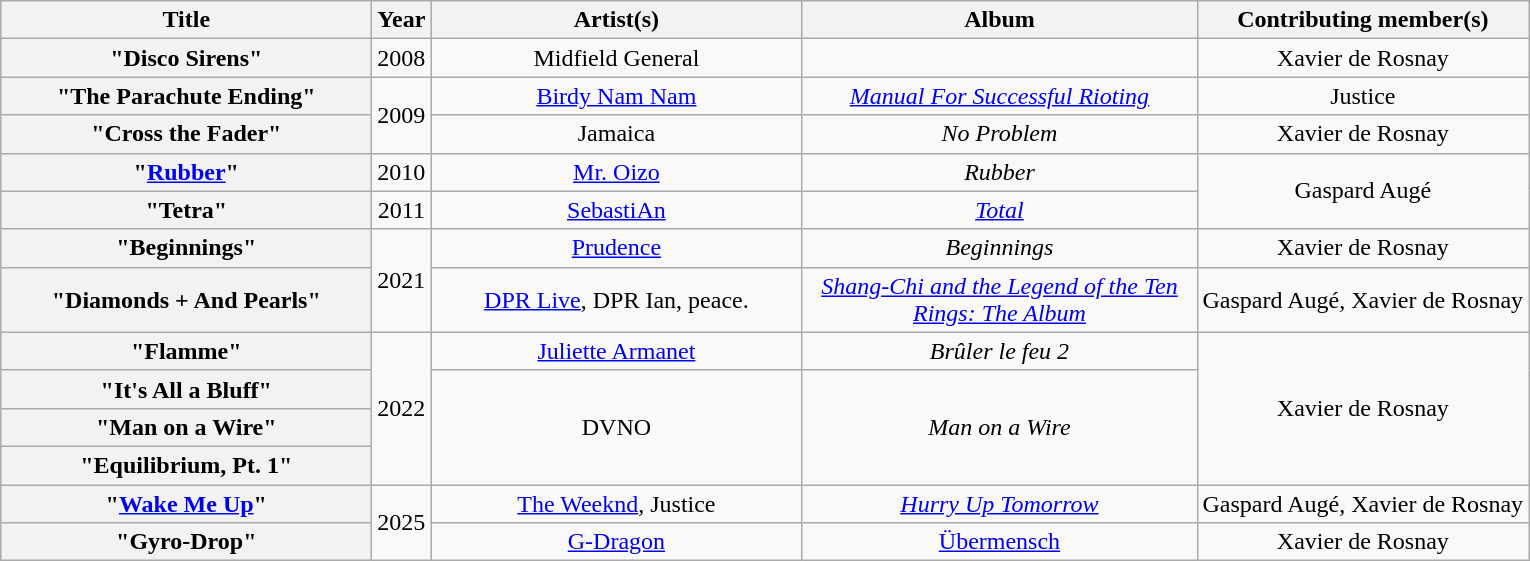<table class="wikitable plainrowheaders" style="text-align:center;">
<tr>
<th scope="col" style="width:15em;">Title</th>
<th scope="col">Year</th>
<th scope="col" style="width:15em;">Artist(s)</th>
<th scope="col" style="width:16em;">Album</th>
<th scope="col">Contributing member(s)</th>
</tr>
<tr>
<th scope="row">"Disco Sirens"</th>
<td>2008</td>
<td>Midfield General</td>
<td></td>
<td>Xavier de Rosnay</td>
</tr>
<tr>
<th scope="row">"The Parachute Ending"</th>
<td rowspan="2">2009</td>
<td><a href='#'>Birdy Nam Nam</a></td>
<td><em><a href='#'>Manual For Successful Rioting</a></em></td>
<td>Justice</td>
</tr>
<tr>
<th scope="row">"Cross the Fader"</th>
<td>Jamaica</td>
<td><em>No Problem</em></td>
<td>Xavier de Rosnay</td>
</tr>
<tr>
<th scope="row">"<a href='#'>Rubber</a>"</th>
<td>2010</td>
<td><a href='#'>Mr. Oizo</a></td>
<td><em>Rubber</em></td>
<td rowspan="2">Gaspard Augé</td>
</tr>
<tr>
<th scope="row">"Tetra"</th>
<td>2011</td>
<td><a href='#'>SebastiAn</a></td>
<td><em><a href='#'>Total</a></em></td>
</tr>
<tr>
<th scope="row">"Beginnings"</th>
<td rowspan="2">2021</td>
<td><a href='#'>Prudence</a></td>
<td><em>Beginnings</em></td>
<td>Xavier de Rosnay</td>
</tr>
<tr>
<th scope="row">"Diamonds + And Pearls"</th>
<td><a href='#'>DPR Live</a>, DPR Ian, peace.</td>
<td><em><a href='#'>Shang-Chi and the Legend of the Ten Rings: The Album</a></em></td>
<td>Gaspard Augé, Xavier de Rosnay</td>
</tr>
<tr>
<th scope="row">"Flamme"</th>
<td rowspan="4">2022</td>
<td><a href='#'>Juliette Armanet</a></td>
<td><em>Brûler le feu 2</em></td>
<td rowspan="4">Xavier de Rosnay</td>
</tr>
<tr>
<th scope="row">"It's All a Bluff"</th>
<td rowspan="3">DVNO</td>
<td rowspan="3"><em>Man on a Wire</em></td>
</tr>
<tr>
<th scope="row">"Man on a Wire"</th>
</tr>
<tr>
<th scope="row">"Equilibrium, Pt. 1"</th>
</tr>
<tr>
<th scope="row">"<a href='#'>Wake Me Up</a>"</th>
<td rowspan="2">2025</td>
<td><a href='#'>The Weeknd</a>, Justice</td>
<td><em><a href='#'>Hurry Up Tomorrow</a></em></td>
<td>Gaspard Augé, Xavier de Rosnay</td>
</tr>
<tr>
<th scope="row">"Gyro-Drop"</th>
<td><a href='#'>G-Dragon</a></td>
<td><a href='#'>Übermensch</a></td>
<td>Xavier de Rosnay</td>
</tr>
</table>
